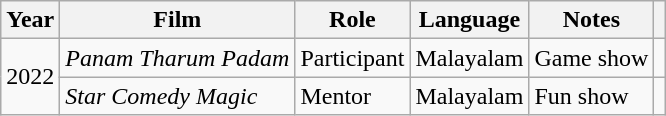<table class="wikitable">
<tr>
<th>Year</th>
<th>Film</th>
<th>Role</th>
<th>Language</th>
<th>Notes</th>
<th></th>
</tr>
<tr>
<td rowspan="2">2022</td>
<td><em>Panam Tharum Padam</em></td>
<td>Participant</td>
<td>Malayalam</td>
<td>Game show</td>
<td></td>
</tr>
<tr>
<td><em>Star Comedy Magic</em></td>
<td>Mentor</td>
<td>Malayalam</td>
<td>Fun show</td>
<td></td>
</tr>
</table>
